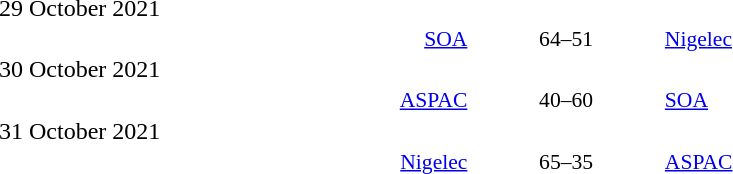<table style="width:100%;" cellspacing="1">
<tr>
<th width=25%></th>
<th width=2%></th>
<th width=6%></th>
<th width=2%></th>
<th width=25%></th>
</tr>
<tr>
<td>29 October 2021</td>
</tr>
<tr style=font-size:90%>
<td align=right><a href='#'>SOA</a> </td>
<td></td>
<td align=center>64–51</td>
<td></td>
<td> <a href='#'>Nigelec</a></td>
<td></td>
</tr>
<tr>
<td>30 October 2021</td>
</tr>
<tr style=font-size:90%>
<td align=right><a href='#'>ASPAC</a> </td>
<td></td>
<td align=center>40–60</td>
<td></td>
<td> <a href='#'>SOA</a></td>
<td></td>
</tr>
<tr>
<td>31 October 2021</td>
</tr>
<tr style=font-size:90%>
<td align=right><a href='#'>Nigelec</a> </td>
<td></td>
<td align=center>65–35</td>
<td></td>
<td> <a href='#'>ASPAC</a></td>
<td></td>
</tr>
<tr>
</tr>
</table>
